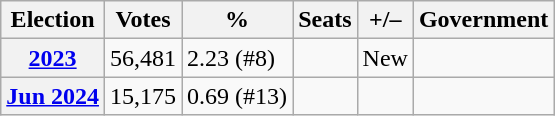<table class="wikitable">
<tr>
<th>Election</th>
<th>Votes</th>
<th>%</th>
<th>Seats</th>
<th>+/–</th>
<th>Government</th>
</tr>
<tr>
<th><a href='#'>2023</a></th>
<td>56,481</td>
<td>2.23 (#8)</td>
<td></td>
<td>New</td>
<td></td>
</tr>
<tr>
<th><a href='#'>Jun 2024</a></th>
<td>15,175</td>
<td>0.69 (#13)</td>
<td></td>
<td></td>
<td></td>
</tr>
</table>
